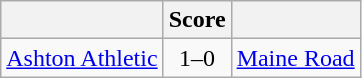<table class="wikitable" style="text-align: center">
<tr>
<th></th>
<th>Score</th>
<th></th>
</tr>
<tr>
<td><a href='#'>Ashton Athletic</a></td>
<td>1–0</td>
<td><a href='#'>Maine Road</a></td>
</tr>
</table>
